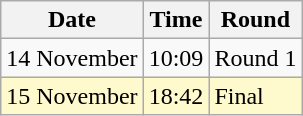<table class="wikitable">
<tr>
<th>Date</th>
<th>Time</th>
<th>Round</th>
</tr>
<tr>
<td>14 November</td>
<td>10:09</td>
<td>Round 1</td>
</tr>
<tr style=background:lemonchiffon>
<td>15 November</td>
<td>18:42</td>
<td>Final</td>
</tr>
</table>
